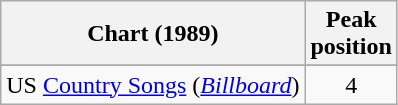<table class="wikitable sortable">
<tr>
<th align="left">Chart (1989)</th>
<th align="center">Peak<br>position</th>
</tr>
<tr>
</tr>
<tr>
<td>US <a href='#'>Country Songs</a> (<em><a href='#'>Billboard</a></em>)</td>
<td align="center">4</td>
</tr>
</table>
